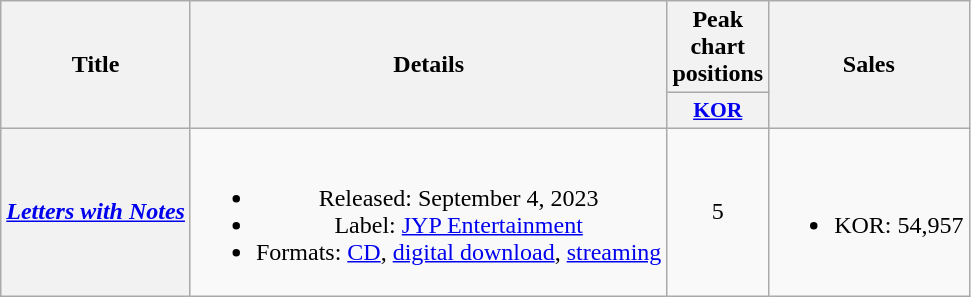<table class="wikitable plainrowheaders" style="text-align:center">
<tr>
<th scope="col" rowspan="2">Title</th>
<th scope="col" rowspan="2">Details</th>
<th scope="col">Peak chart positions</th>
<th scope="col" rowspan="2">Sales</th>
</tr>
<tr>
<th scope="col" style="width:3em;font-size:90%"><a href='#'>KOR</a><br></th>
</tr>
<tr>
<th scope="row"><em><a href='#'>Letters with Notes</a></em></th>
<td><br><ul><li>Released: September 4, 2023</li><li>Label: <a href='#'>JYP Entertainment</a></li><li>Formats: <a href='#'>CD</a>, <a href='#'>digital download</a>, <a href='#'>streaming</a></li></ul></td>
<td>5</td>
<td><br><ul><li>KOR: 54,957</li></ul></td>
</tr>
</table>
